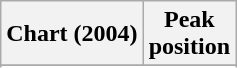<table class="wikitable sortable plainrowheaders">
<tr>
<th>Chart (2004)</th>
<th>Peak<br>position</th>
</tr>
<tr>
</tr>
<tr>
</tr>
<tr>
</tr>
</table>
